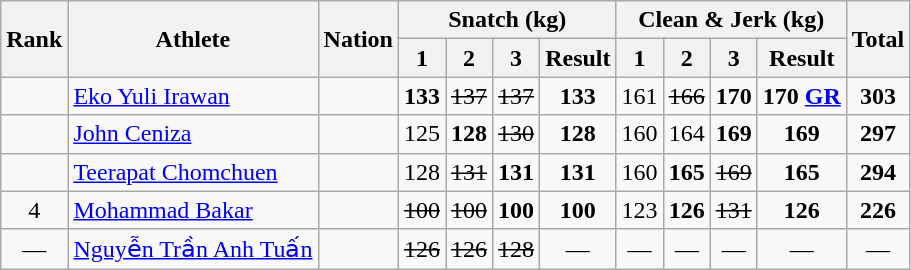<table class="wikitable sortable" style="text-align:center;">
<tr>
<th rowspan=2>Rank</th>
<th rowspan=2>Athlete</th>
<th rowspan=2>Nation</th>
<th colspan=4>Snatch (kg)</th>
<th colspan=4>Clean & Jerk (kg)</th>
<th rowspan=2>Total</th>
</tr>
<tr>
<th>1</th>
<th>2</th>
<th>3</th>
<th>Result</th>
<th>1</th>
<th>2</th>
<th>3</th>
<th>Result</th>
</tr>
<tr>
<td></td>
<td align=left><a href='#'>Eko Yuli Irawan</a></td>
<td align=left></td>
<td><strong>133</strong></td>
<td><s>137</s></td>
<td><s>137</s></td>
<td><strong>133</strong></td>
<td>161</td>
<td><s>166</s></td>
<td><strong>170</strong></td>
<td><strong>170</strong> <strong><a href='#'>GR</a></strong></td>
<td><strong>303</strong></td>
</tr>
<tr>
<td></td>
<td align=left><a href='#'>John Ceniza</a></td>
<td align=left></td>
<td>125</td>
<td><strong>128</strong></td>
<td><s>130</s></td>
<td><strong>128</strong></td>
<td>160</td>
<td>164</td>
<td><strong>169</strong></td>
<td><strong>169</strong></td>
<td><strong>297</strong></td>
</tr>
<tr>
<td></td>
<td align=left><a href='#'>Teerapat Chomchuen</a></td>
<td align=left></td>
<td>128</td>
<td><s>131</s></td>
<td><strong>131</strong></td>
<td><strong>131</strong></td>
<td>160</td>
<td><strong>165</strong></td>
<td><s>169</s></td>
<td><strong>165</strong></td>
<td><strong>294</strong></td>
</tr>
<tr>
<td>4</td>
<td align=left><a href='#'>Mohammad Bakar</a></td>
<td align=left></td>
<td><s>100</s></td>
<td><s>100</s></td>
<td><strong>100</strong></td>
<td><strong>100</strong></td>
<td>123</td>
<td><strong>126</strong></td>
<td><s>131</s></td>
<td><strong>126</strong></td>
<td><strong>226</strong></td>
</tr>
<tr>
<td>—</td>
<td align=left><a href='#'>Nguyễn Trần Anh Tuấn</a></td>
<td align=left></td>
<td><s>126</s></td>
<td><s>126</s></td>
<td><s>128</s></td>
<td>—</td>
<td>—</td>
<td>—</td>
<td>—</td>
<td>—</td>
<td>—</td>
</tr>
</table>
